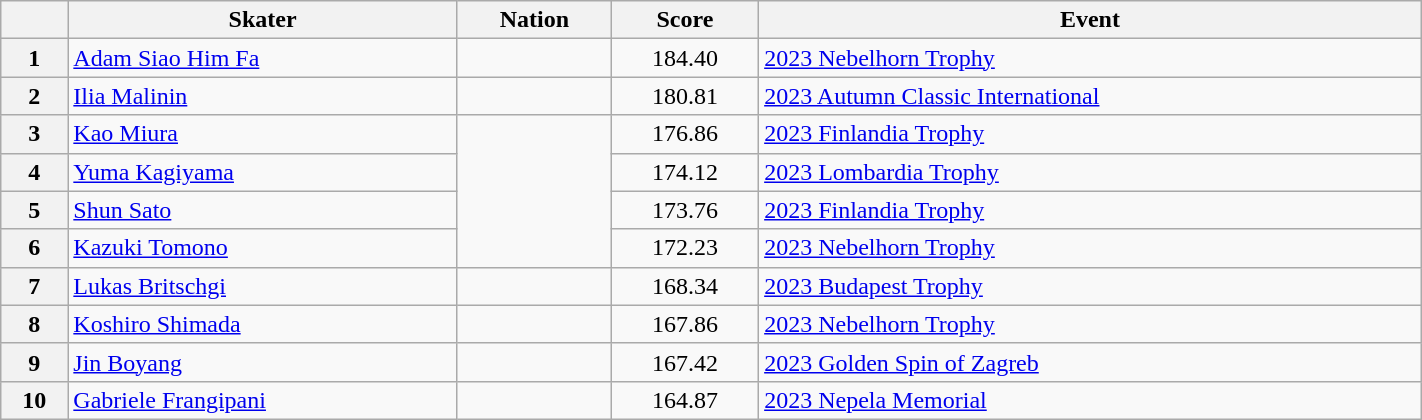<table class="wikitable sortable" style="text-align:left; width:75%">
<tr>
<th scope="col"></th>
<th scope="col">Skater</th>
<th scope="col">Nation</th>
<th scope="col">Score</th>
<th scope="col">Event</th>
</tr>
<tr>
<th scope="row">1</th>
<td><a href='#'>Adam Siao Him Fa</a></td>
<td></td>
<td style="text-align:center;">184.40</td>
<td><a href='#'>2023 Nebelhorn Trophy</a></td>
</tr>
<tr>
<th scope="row">2</th>
<td><a href='#'>Ilia Malinin</a></td>
<td></td>
<td style="text-align:center;">180.81</td>
<td><a href='#'>2023 Autumn Classic International</a></td>
</tr>
<tr>
<th scope="row">3</th>
<td><a href='#'>Kao Miura</a></td>
<td rowspan="4"></td>
<td style="text-align:center;">176.86</td>
<td><a href='#'>2023 Finlandia Trophy</a></td>
</tr>
<tr>
<th scope="row">4</th>
<td><a href='#'>Yuma Kagiyama</a></td>
<td style="text-align:center;">174.12</td>
<td><a href='#'>2023 Lombardia Trophy</a></td>
</tr>
<tr>
<th scope="row">5</th>
<td><a href='#'>Shun Sato</a></td>
<td style="text-align:center;">173.76</td>
<td><a href='#'>2023 Finlandia Trophy</a></td>
</tr>
<tr>
<th scope="row">6</th>
<td><a href='#'>Kazuki Tomono</a></td>
<td style="text-align:center;">172.23</td>
<td><a href='#'>2023 Nebelhorn Trophy</a></td>
</tr>
<tr>
<th scope="row">7</th>
<td><a href='#'>Lukas Britschgi</a></td>
<td></td>
<td style="text-align:center;">168.34</td>
<td><a href='#'>2023 Budapest Trophy</a></td>
</tr>
<tr>
<th scope="row">8</th>
<td><a href='#'>Koshiro Shimada</a></td>
<td></td>
<td style="text-align:center;">167.86</td>
<td><a href='#'>2023 Nebelhorn Trophy</a></td>
</tr>
<tr>
<th scope="row">9</th>
<td><a href='#'>Jin Boyang</a></td>
<td></td>
<td style="text-align:center;">167.42</td>
<td><a href='#'>2023 Golden Spin of Zagreb</a></td>
</tr>
<tr>
<th scope="row">10</th>
<td><a href='#'>Gabriele Frangipani</a></td>
<td></td>
<td style="text-align:center;">164.87</td>
<td><a href='#'>2023 Nepela Memorial</a></td>
</tr>
</table>
